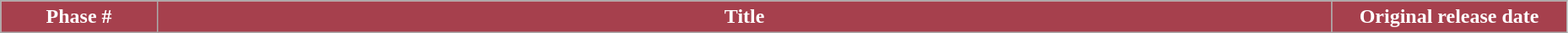<table class="wikitable" style="width:98%;">
<tr>
<th style="color:#fff; background:#a6404d; width:10%;">Phase #</th>
<th style="color:#fff; background:#a6404d;">Title</th>
<th style="color:#fff; background:#a6404d; width:15%;">Original release date<br>
</th>
</tr>
</table>
